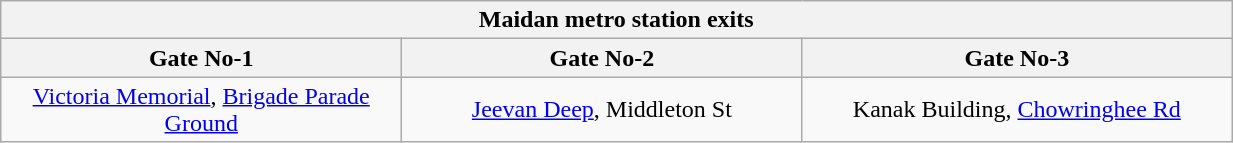<table class="wikitable" style="text-align: center;" width="65%">
<tr>
<th align="center" colspan="6" style="background:;"><span><strong>Maidan metro station exits </strong></span></th>
</tr>
<tr>
<th style="width:5%;">Gate No-1</th>
<th style="width:5%;">Gate No-2</th>
<th style="width:5%;">Gate No-3</th>
</tr>
<tr>
<td><a href='#'>Victoria Memorial</a>, <a href='#'>Brigade Parade Ground</a></td>
<td><a href='#'>Jeevan Deep</a>, Middleton St</td>
<td>Kanak Building, <a href='#'>Chowringhee Rd</a></td>
</tr>
</table>
